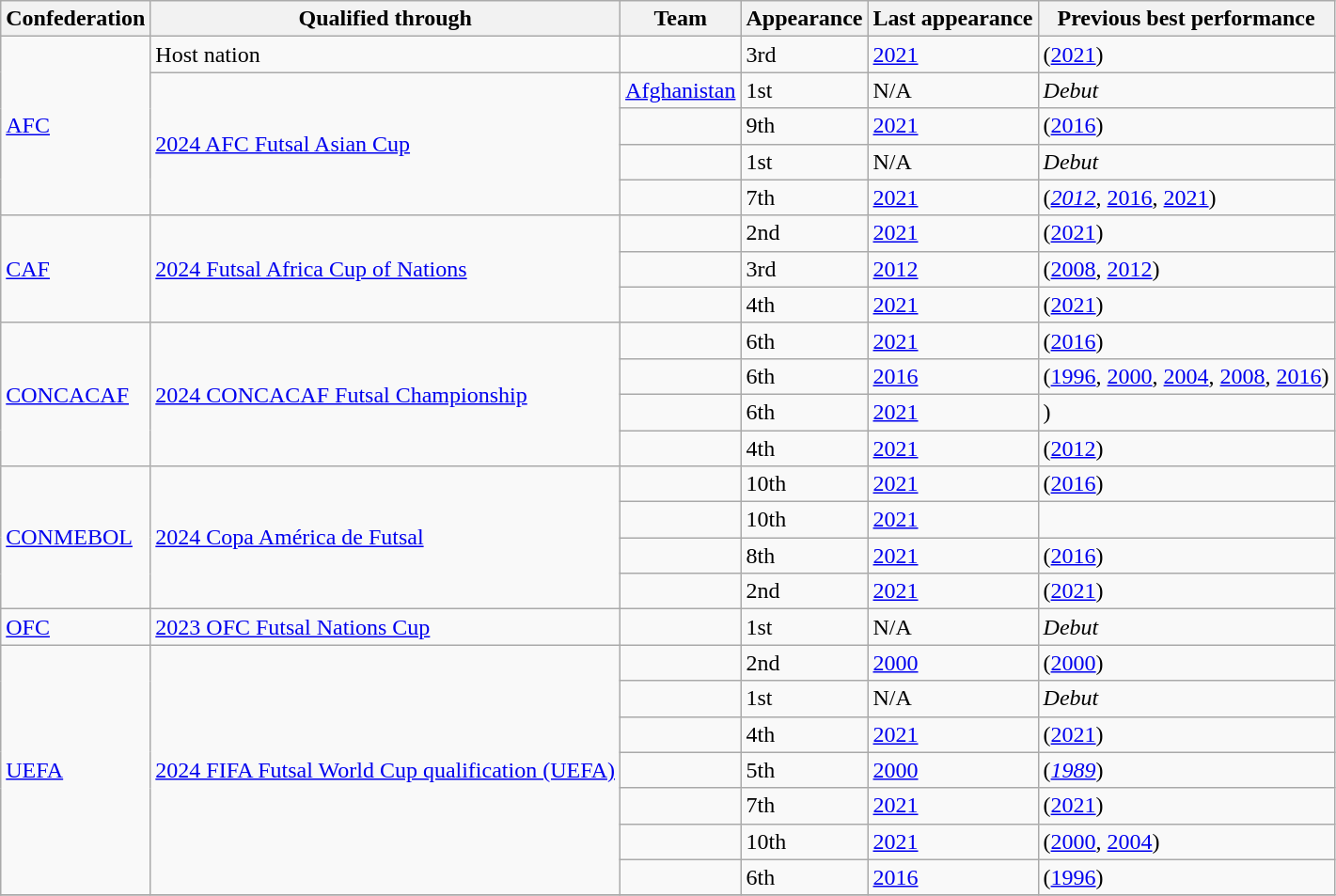<table class="wikitable sortable">
<tr>
<th>Confederation</th>
<th>Qualified through</th>
<th>Team</th>
<th data-sort-type="number">Appearance</th>
<th>Last appearance</th>
<th>Previous best performance</th>
</tr>
<tr>
<td rowspan=5><a href='#'>AFC </a><br></td>
<td>Host nation</td>
<td></td>
<td>3rd</td>
<td><a href='#'>2021</a></td>
<td> (<a href='#'>2021</a>)</td>
</tr>
<tr>
<td rowspan=4><a href='#'>2024 AFC Futsal Asian Cup</a></td>
<td> <a href='#'>Afghanistan</a></td>
<td>1st</td>
<td>N/A</td>
<td><em>Debut</em></td>
</tr>
<tr>
<td></td>
<td>9th</td>
<td><a href='#'>2021</a></td>
<td> (<a href='#'>2016</a>)</td>
</tr>
<tr>
<td></td>
<td>1st</td>
<td>N/A</td>
<td><em>Debut</em></td>
</tr>
<tr>
<td></td>
<td>7th</td>
<td><a href='#'>2021</a></td>
<td> (<a href='#'><em>2012</em></a>, <a href='#'>2016</a>, <a href='#'>2021</a>)</td>
</tr>
<tr>
<td rowspan=3><a href='#'>CAF </a><br></td>
<td rowspan=3><a href='#'>2024 Futsal Africa Cup of Nations</a></td>
<td></td>
<td>2nd</td>
<td><a href='#'>2021</a></td>
<td> (<a href='#'>2021</a>)</td>
</tr>
<tr>
<td></td>
<td>3rd</td>
<td><a href='#'>2012</a></td>
<td> (<a href='#'>2008</a>, <a href='#'>2012</a>)</td>
</tr>
<tr>
<td></td>
<td>4th</td>
<td><a href='#'>2021</a></td>
<td> (<a href='#'>2021</a>)</td>
</tr>
<tr>
<td rowspan="4"><a href='#'>CONCACAF </a><br></td>
<td rowspan="4"><a href='#'>2024 CONCACAF Futsal Championship</a></td>
<td></td>
<td>6th</td>
<td><a href='#'>2021</a></td>
<td> (<a href='#'>2016</a>)</td>
</tr>
<tr>
<td></td>
<td>6th</td>
<td><a href='#'>2016</a></td>
<td> (<a href='#'>1996</a>, <a href='#'>2000</a>, <a href='#'>2004</a>, <a href='#'>2008</a>, <a href='#'>2016</a>)</td>
</tr>
<tr>
<td></td>
<td>6th</td>
<td><a href='#'>2021</a></td>
<td>)</td>
</tr>
<tr>
<td></td>
<td>4th</td>
<td><a href='#'>2021</a></td>
<td> (<a href='#'>2012</a>)</td>
</tr>
<tr>
<td rowspan=4><a href='#'>CONMEBOL </a><br></td>
<td rowspan=4><a href='#'>2024 Copa América de Futsal</a></td>
<td></td>
<td>10th</td>
<td><a href='#'>2021</a></td>
<td> (<a href='#'>2016</a>)</td>
</tr>
<tr>
<td></td>
<td>10th</td>
<td><a href='#'>2021</a></td>
<td></td>
</tr>
<tr>
<td></td>
<td>8th</td>
<td><a href='#'>2021</a></td>
<td> (<a href='#'>2016</a>)</td>
</tr>
<tr>
<td></td>
<td>2nd</td>
<td><a href='#'>2021</a></td>
<td> (<a href='#'>2021</a>)</td>
</tr>
<tr>
<td><a href='#'>OFC </a><br></td>
<td><a href='#'>2023 OFC Futsal Nations Cup</a></td>
<td></td>
<td>1st</td>
<td>N/A</td>
<td><em>Debut</em></td>
</tr>
<tr>
<td rowspan=7><a href='#'>UEFA </a><br></td>
<td rowspan=7><a href='#'>2024 FIFA Futsal World Cup qualification (UEFA)</a></td>
<td></td>
<td>2nd</td>
<td><a href='#'>2000</a></td>
<td> (<a href='#'>2000</a>)</td>
</tr>
<tr>
<td></td>
<td>1st</td>
<td>N/A</td>
<td><em>Debut</em></td>
</tr>
<tr>
<td></td>
<td>4th</td>
<td><a href='#'>2021</a></td>
<td> (<a href='#'>2021</a>)</td>
</tr>
<tr>
<td></td>
<td>5th</td>
<td><a href='#'>2000</a></td>
<td> (<a href='#'><em>1989</em></a>)</td>
</tr>
<tr>
<td></td>
<td>7th</td>
<td><a href='#'>2021</a></td>
<td> (<a href='#'>2021</a>)</td>
</tr>
<tr>
<td></td>
<td>10th</td>
<td><a href='#'>2021</a></td>
<td> (<a href='#'>2000</a>, <a href='#'>2004</a>)</td>
</tr>
<tr>
<td></td>
<td>6th</td>
<td><a href='#'>2016</a></td>
<td> (<a href='#'>1996</a>)</td>
</tr>
<tr>
</tr>
</table>
